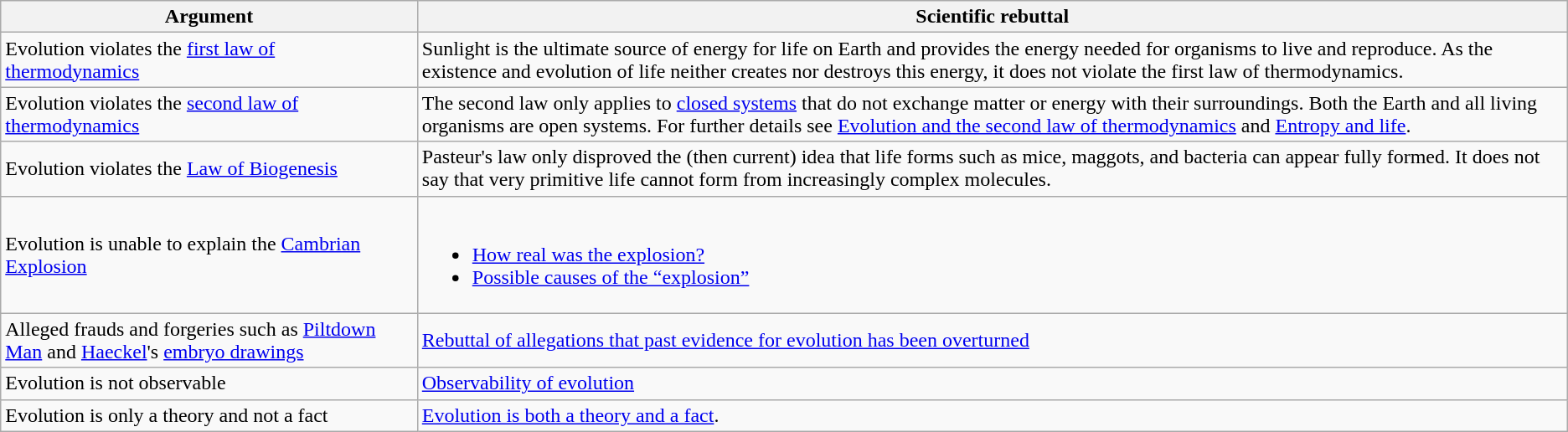<table class="wikitable" style="text-align:left">
<tr>
<th>Argument</th>
<th>Scientific rebuttal</th>
</tr>
<tr>
<td>Evolution violates the <a href='#'>first law of thermodynamics</a></td>
<td>Sunlight is the ultimate source of energy for life on Earth and provides the energy needed for organisms to live and reproduce. As the existence and evolution of life neither creates nor destroys this energy, it does not violate the first law of thermodynamics.</td>
</tr>
<tr>
<td>Evolution violates the <a href='#'>second law of thermodynamics</a></td>
<td>The second law only applies to <a href='#'>closed systems</a> that do not exchange matter or energy with their surroundings. Both the Earth and all living organisms are open systems. For further details see <a href='#'>Evolution and the second law of thermodynamics</a> and <a href='#'>Entropy and life</a>.</td>
</tr>
<tr>
<td>Evolution violates the <a href='#'>Law of Biogenesis</a></td>
<td>Pasteur's law only disproved the (then current) idea that life forms such as mice, maggots, and bacteria can appear fully formed. It does not say that very primitive life cannot form from increasingly complex molecules.</td>
</tr>
<tr>
<td>Evolution is unable to explain the <a href='#'>Cambrian Explosion</a></td>
<td><br><ul><li><a href='#'>How real was the explosion?</a></li><li><a href='#'>Possible causes of the “explosion”</a></li></ul></td>
</tr>
<tr>
<td>Alleged frauds and forgeries such as <a href='#'>Piltdown Man</a> and <a href='#'>Haeckel</a>'s <a href='#'>embryo drawings</a></td>
<td><a href='#'>Rebuttal of allegations that past evidence for evolution has been overturned</a><br></td>
</tr>
<tr>
<td>Evolution is not observable</td>
<td><a href='#'>Observability of evolution</a></td>
</tr>
<tr>
<td>Evolution is only a theory and not a fact</td>
<td><a href='#'>Evolution is both a theory and a fact</a>.</td>
</tr>
</table>
